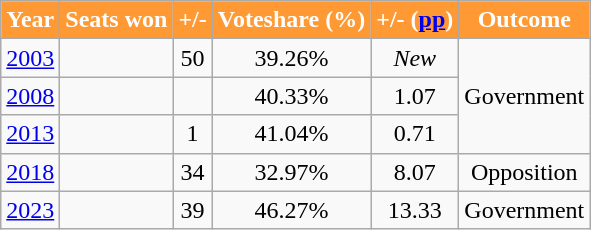<table class="wikitable sortable">
<tr>
<th style="background-color:#FF9933; color:white">Year</th>
<th style="background-color:#FF9933; color:white">Seats won</th>
<th style="background-color:#FF9933; color:white">+/-</th>
<th style="background-color:#FF9933; color:white">Voteshare (%)</th>
<th style="background-color:#FF9933; color:white">+/- (<a href='#'>pp</a>)</th>
<th style="background-color:#FF9933; color:white">Outcome</th>
</tr>
<tr style="text-align:center;">
<td><a href='#'>2003</a></td>
<td></td>
<td> 50</td>
<td>39.26%</td>
<td><em>New</em></td>
<td rowspan="3">Government</td>
</tr>
<tr style="text-align:center;">
<td><a href='#'>2008</a></td>
<td></td>
<td></td>
<td>40.33%</td>
<td> 1.07</td>
</tr>
<tr style="text-align:center;">
<td><a href='#'>2013</a></td>
<td></td>
<td> 1</td>
<td>41.04%</td>
<td> 0.71</td>
</tr>
<tr style="text-align:center;">
<td><a href='#'>2018</a></td>
<td></td>
<td> 34</td>
<td>32.97%</td>
<td> 8.07</td>
<td>Opposition</td>
</tr>
<tr style="text-align:center;">
<td><a href='#'>2023</a></td>
<td></td>
<td> 39</td>
<td>46.27%</td>
<td> 13.33</td>
<td>Government</td>
</tr>
</table>
